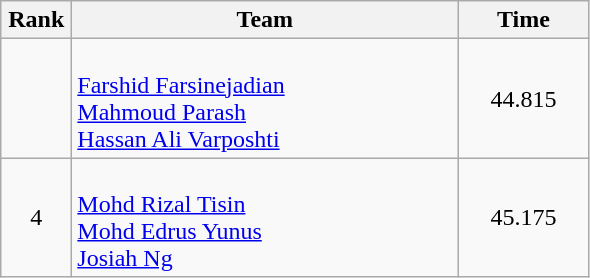<table class=wikitable style="text-align:center">
<tr>
<th width=40>Rank</th>
<th width=250>Team</th>
<th width=80>Time</th>
</tr>
<tr>
<td></td>
<td align=left><br><a href='#'>Farshid Farsinejadian</a><br><a href='#'>Mahmoud Parash</a><br><a href='#'>Hassan Ali Varposhti</a></td>
<td>44.815</td>
</tr>
<tr>
<td>4</td>
<td align=left><br><a href='#'>Mohd Rizal Tisin</a><br><a href='#'>Mohd Edrus Yunus</a><br><a href='#'>Josiah Ng</a></td>
<td>45.175</td>
</tr>
</table>
